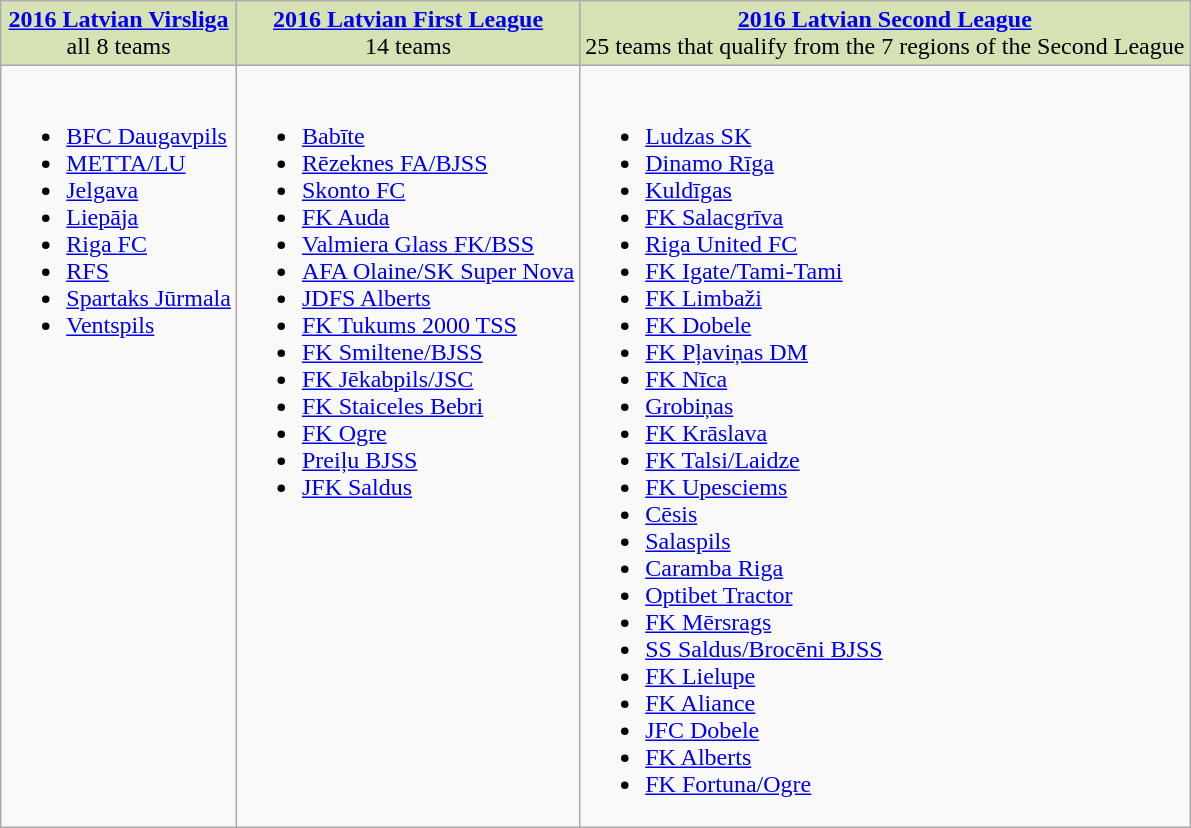<table class="wikitable">
<tr valign="top" bgcolor="#D6E2B3">
<td align="center"><strong><a href='#'>2016 Latvian Virsliga</a></strong><br>all 8 teams</td>
<td align="center"><strong><a href='#'>2016 Latvian First League</a></strong><br>14 teams<br></td>
<td align="center"><strong><a href='#'>2016 Latvian Second League</a></strong><br>25 teams that qualify from the 7 regions of the Second League<br></td>
</tr>
<tr valign="top">
<td><br><ul><li><a href='#'>BFC Daugavpils</a></li><li><a href='#'>METTA/LU</a></li><li><a href='#'>Jelgava</a></li><li><a href='#'>Liepāja</a></li><li><a href='#'>Riga FC</a></li><li><a href='#'>RFS</a></li><li><a href='#'>Spartaks Jūrmala</a></li><li><a href='#'>Ventspils</a></li></ul></td>
<td><br><ul><li><a href='#'>Babīte</a></li><li><a href='#'>Rēzeknes FA/BJSS</a></li><li><a href='#'>Skonto FC</a></li><li><a href='#'>FK Auda</a></li><li><a href='#'>Valmiera Glass FK/BSS</a></li><li><a href='#'>AFA Olaine/SK Super Nova</a></li><li><a href='#'>JDFS Alberts</a></li><li><a href='#'>FK Tukums 2000 TSS</a></li><li><a href='#'>FK Smiltene/BJSS</a></li><li><a href='#'>FK Jēkabpils/JSC</a></li><li><a href='#'>FK Staiceles Bebri</a></li><li><a href='#'>FK Ogre</a></li><li><a href='#'>Preiļu BJSS</a></li><li><a href='#'>JFK Saldus</a></li></ul></td>
<td><br><ul><li><a href='#'>Ludzas SK</a></li><li><a href='#'>Dinamo Rīga</a></li><li><a href='#'>Kuldīgas</a></li><li><a href='#'>FK Salacgrīva</a></li><li><a href='#'>Riga United FC</a></li><li><a href='#'>FK Igate/Tami-Tami</a></li><li><a href='#'>FK Limbaži</a></li><li><a href='#'>FK Dobele</a></li><li><a href='#'>FK Pļaviņas DM</a></li><li><a href='#'>FK Nīca</a></li><li><a href='#'>Grobiņas</a></li><li><a href='#'>FK Krāslava</a></li><li><a href='#'>FK Talsi/Laidze</a></li><li><a href='#'>FK Upesciems</a></li><li><a href='#'>Cēsis</a></li><li><a href='#'>Salaspils</a></li><li><a href='#'>Caramba Riga</a></li><li><a href='#'>Optibet Tractor</a></li><li><a href='#'>FK Mērsrags</a></li><li><a href='#'>SS Saldus/Brocēni BJSS</a></li><li><a href='#'>FK Lielupe</a></li><li><a href='#'>FK Aliance</a></li><li><a href='#'>JFC Dobele</a></li><li><a href='#'>FK Alberts</a></li><li><a href='#'>FK Fortuna/Ogre</a></li></ul></td>
</tr>
</table>
